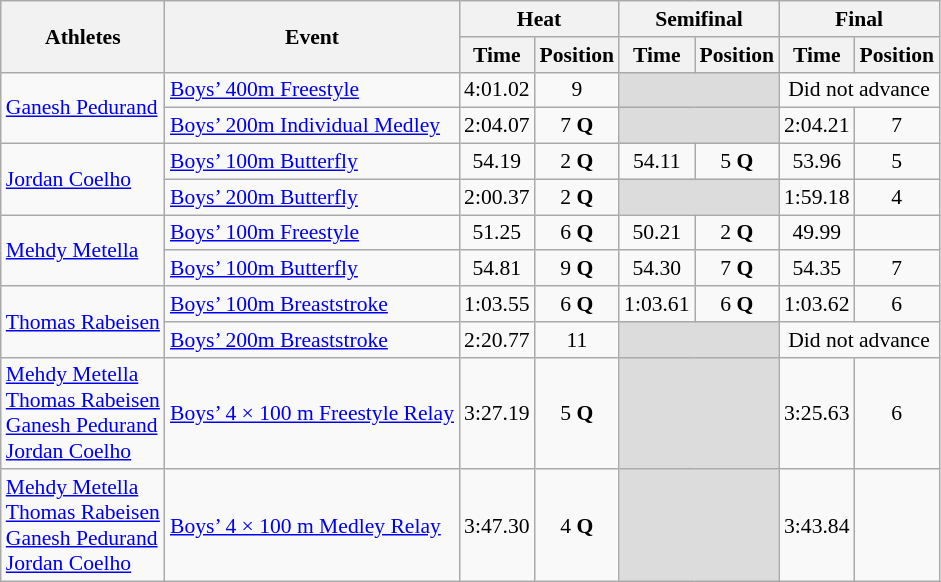<table class="wikitable" border="1" style="font-size:90%">
<tr>
<th rowspan=2>Athletes</th>
<th rowspan=2>Event</th>
<th colspan=2>Heat</th>
<th colspan=2>Semifinal</th>
<th colspan=2>Final</th>
</tr>
<tr>
<th>Time</th>
<th>Position</th>
<th>Time</th>
<th>Position</th>
<th>Time</th>
<th>Position</th>
</tr>
<tr>
<td rowspan=2><a href='#'>Ganesh Pedurand</a></td>
<td><a href='#'>Boys’ 400m Freestyle</a></td>
<td align=center>4:01.02</td>
<td align=center>9</td>
<td colspan=2 bgcolor=#DCDCDC></td>
<td colspan="2" align=center>Did not advance</td>
</tr>
<tr>
<td><a href='#'>Boys’ 200m Individual Medley</a></td>
<td align=center>2:04.07</td>
<td align=center>7 <strong>Q</strong></td>
<td colspan=2 bgcolor=#DCDCDC></td>
<td align=center>2:04.21</td>
<td align=center>7</td>
</tr>
<tr>
<td rowspan=2><a href='#'>Jordan Coelho</a></td>
<td><a href='#'>Boys’ 100m Butterfly</a></td>
<td align=center>54.19</td>
<td align=center>2 <strong>Q</strong></td>
<td align=center>54.11</td>
<td align=center>5 <strong>Q</strong></td>
<td align=center>53.96</td>
<td align=center>5</td>
</tr>
<tr>
<td><a href='#'>Boys’ 200m Butterfly</a></td>
<td align=center>2:00.37</td>
<td align=center>2 <strong>Q</strong></td>
<td colspan=2 bgcolor=#DCDCDC></td>
<td align=center>1:59.18</td>
<td align=center>4</td>
</tr>
<tr>
<td rowspan=2><a href='#'>Mehdy Metella</a></td>
<td><a href='#'>Boys’ 100m Freestyle</a></td>
<td align=center>51.25</td>
<td align=center>6 <strong>Q</strong></td>
<td align=center>50.21</td>
<td align=center>2 <strong>Q</strong></td>
<td align=center>49.99</td>
<td align=center></td>
</tr>
<tr>
<td><a href='#'>Boys’ 100m Butterfly</a></td>
<td align=center>54.81</td>
<td align=center>9 <strong>Q</strong></td>
<td align=center>54.30</td>
<td align=center>7 <strong>Q</strong></td>
<td align=center>54.35</td>
<td align=center>7</td>
</tr>
<tr>
<td rowspan=2><a href='#'>Thomas Rabeisen</a></td>
<td><a href='#'>Boys’ 100m Breaststroke</a></td>
<td align=center>1:03.55</td>
<td align=center>6 <strong>Q</strong></td>
<td align=center>1:03.61</td>
<td align=center>6 <strong>Q</strong></td>
<td align=center>1:03.62</td>
<td align=center>6</td>
</tr>
<tr>
<td><a href='#'>Boys’ 200m Breaststroke</a></td>
<td align=center>2:20.77</td>
<td align=center>11</td>
<td colspan=2 bgcolor=#DCDCDC></td>
<td colspan="2" align=center>Did not advance</td>
</tr>
<tr>
<td><a href='#'>Mehdy Metella</a><br><a href='#'>Thomas Rabeisen</a><br><a href='#'>Ganesh Pedurand</a><br><a href='#'>Jordan Coelho</a></td>
<td><a href='#'>Boys’ 4 × 100 m Freestyle Relay</a></td>
<td align=center>3:27.19</td>
<td align=center>5 <strong>Q</strong></td>
<td colspan=2 bgcolor=#DCDCDC></td>
<td align=center>3:25.63</td>
<td align=center>6</td>
</tr>
<tr>
<td><a href='#'>Mehdy Metella</a><br><a href='#'>Thomas Rabeisen</a><br><a href='#'>Ganesh Pedurand</a><br><a href='#'>Jordan Coelho</a></td>
<td><a href='#'>Boys’ 4 × 100 m Medley Relay</a></td>
<td align=center>3:47.30</td>
<td align=center>4 <strong>Q</strong></td>
<td colspan=2 bgcolor=#DCDCDC></td>
<td align=center>3:43.84</td>
<td align=center></td>
</tr>
</table>
